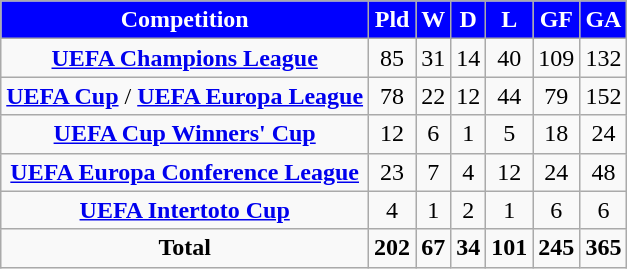<table class="wikitable sortable" style="text-align: center;">
<tr>
<th style="color:#FFFFFF; background:#0000FF;">Competition</th>
<th style="color:#FFFFFF; background:#0000FF;">Pld</th>
<th style="color:#FFFFFF; background:#0000FF;">W</th>
<th style="color:#FFFFFF; background:#0000FF;">D</th>
<th style="color:#FFFFFF; background:#0000FF;">L</th>
<th style="color:#FFFFFF; background:#0000FF;">GF</th>
<th style="color:#FFFFFF; background:#0000FF;">GA</th>
</tr>
<tr>
<td><strong><a href='#'>UEFA Champions League</a></strong></td>
<td>85</td>
<td>31</td>
<td>14</td>
<td>40</td>
<td>109</td>
<td>132</td>
</tr>
<tr>
<td><strong><a href='#'>UEFA Cup</a></strong> / <strong><a href='#'>UEFA Europa League</a></strong></td>
<td>78</td>
<td>22</td>
<td>12</td>
<td>44</td>
<td>79</td>
<td>152</td>
</tr>
<tr>
<td><strong><a href='#'>UEFA Cup Winners' Cup</a></strong></td>
<td>12</td>
<td>6</td>
<td>1</td>
<td>5</td>
<td>18</td>
<td>24</td>
</tr>
<tr>
<td><strong><a href='#'>UEFA Europa Conference League</a></strong></td>
<td>23</td>
<td>7</td>
<td>4</td>
<td>12</td>
<td>24</td>
<td>48</td>
</tr>
<tr>
<td><strong><a href='#'>UEFA Intertoto Cup</a></strong></td>
<td>4</td>
<td>1</td>
<td>2</td>
<td>1</td>
<td>6</td>
<td>6</td>
</tr>
<tr>
<td><strong>Total</strong></td>
<td><strong>202</strong></td>
<td><strong>67</strong></td>
<td><strong>34</strong></td>
<td><strong>101</strong></td>
<td><strong>245</strong></td>
<td><strong>365</strong></td>
</tr>
</table>
